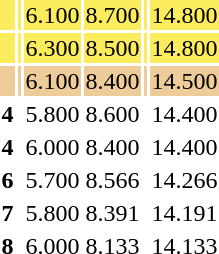<table>
<tr bgcolor=fbec5d>
<th scope=row style="text-align:center"></th>
<td align=left></td>
<td>6.100</td>
<td>8.700</td>
<td></td>
<td>14.800</td>
</tr>
<tr bgcolor=fbec5d>
<th scope=row style="text-align:center"></th>
<td align=left></td>
<td>6.300</td>
<td>8.500</td>
<td></td>
<td>14.800</td>
</tr>
<tr bgcolor=eecc99>
<th scope=row style="text-align:center"></th>
<td align=left></td>
<td>6.100</td>
<td>8.400</td>
<td></td>
<td>14.500</td>
</tr>
<tr>
<th scope=row style="text-align:center">4</th>
<td align=left></td>
<td>5.800</td>
<td>8.600</td>
<td></td>
<td>14.400</td>
</tr>
<tr>
<th scope=row style="text-align:center">4</th>
<td align=left></td>
<td>6.000</td>
<td>8.400</td>
<td></td>
<td>14.400</td>
</tr>
<tr>
<th scope=row style="text-align:center">6</th>
<td align=left></td>
<td>5.700</td>
<td>8.566</td>
<td></td>
<td>14.266</td>
</tr>
<tr>
<th scope=row style="text-align:center">7</th>
<td align=left></td>
<td>5.800</td>
<td>8.391</td>
<td></td>
<td>14.191</td>
</tr>
<tr>
<th scope=row style="text-align:center">8</th>
<td align=left></td>
<td>6.000</td>
<td>8.133</td>
<td></td>
<td>14.133</td>
</tr>
<tr>
</tr>
</table>
